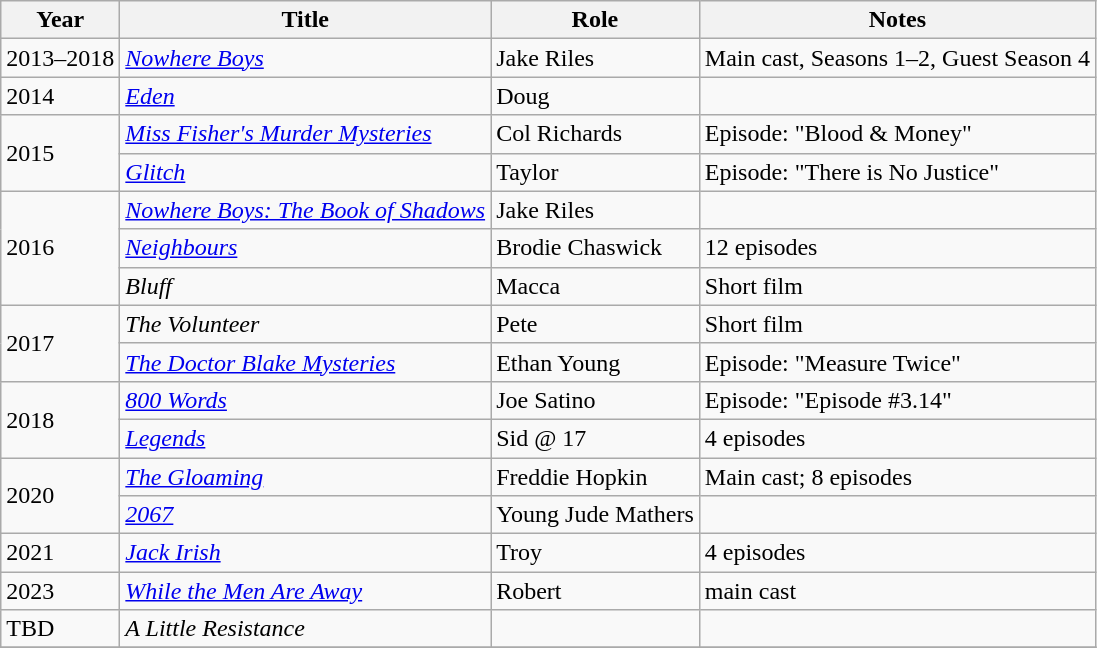<table class="wikitable sortable">
<tr>
<th>Year</th>
<th>Title</th>
<th>Role</th>
<th>Notes</th>
</tr>
<tr>
<td>2013–2018</td>
<td><em><a href='#'>Nowhere Boys</a></em></td>
<td>Jake Riles</td>
<td>Main cast, Seasons 1–2, Guest Season 4</td>
</tr>
<tr>
<td>2014</td>
<td><em><a href='#'>Eden</a></em></td>
<td>Doug</td>
<td></td>
</tr>
<tr>
<td rowspan="2">2015</td>
<td><em><a href='#'>Miss Fisher's Murder Mysteries</a></em></td>
<td>Col Richards</td>
<td>Episode: "Blood & Money"</td>
</tr>
<tr>
<td><em><a href='#'>Glitch</a></em></td>
<td>Taylor</td>
<td>Episode: "There is No Justice"</td>
</tr>
<tr>
<td rowspan="3">2016</td>
<td><em><a href='#'>Nowhere Boys: The Book of Shadows</a></em></td>
<td>Jake Riles</td>
<td></td>
</tr>
<tr>
<td><em><a href='#'>Neighbours</a></em></td>
<td>Brodie Chaswick</td>
<td>12 episodes</td>
</tr>
<tr>
<td><em>Bluff</em></td>
<td>Macca</td>
<td>Short film</td>
</tr>
<tr>
<td rowspan="2">2017</td>
<td><em>The Volunteer</em></td>
<td>Pete</td>
<td>Short film</td>
</tr>
<tr>
<td><em><a href='#'>The Doctor Blake Mysteries</a></em></td>
<td>Ethan Young</td>
<td>Episode: "Measure Twice"</td>
</tr>
<tr>
<td rowspan="2">2018</td>
<td><em><a href='#'>800 Words</a></em></td>
<td>Joe Satino</td>
<td>Episode: "Episode #3.14"</td>
</tr>
<tr>
<td><em><a href='#'>Legends</a></em></td>
<td>Sid @ 17</td>
<td>4 episodes</td>
</tr>
<tr>
<td rowspan="2">2020</td>
<td><em><a href='#'>The Gloaming</a></em></td>
<td>Freddie Hopkin</td>
<td>Main cast; 8 episodes</td>
</tr>
<tr>
<td><em><a href='#'>2067</a></em></td>
<td>Young Jude Mathers</td>
<td></td>
</tr>
<tr>
<td>2021</td>
<td><em><a href='#'>Jack Irish</a></em></td>
<td>Troy</td>
<td>4 episodes</td>
</tr>
<tr>
<td>2023</td>
<td><em><a href='#'>While the Men Are Away</a></em></td>
<td>Robert</td>
<td>main cast</td>
</tr>
<tr>
<td>TBD</td>
<td><em>A Little Resistance</em></td>
<td></td>
<td></td>
</tr>
<tr>
</tr>
</table>
